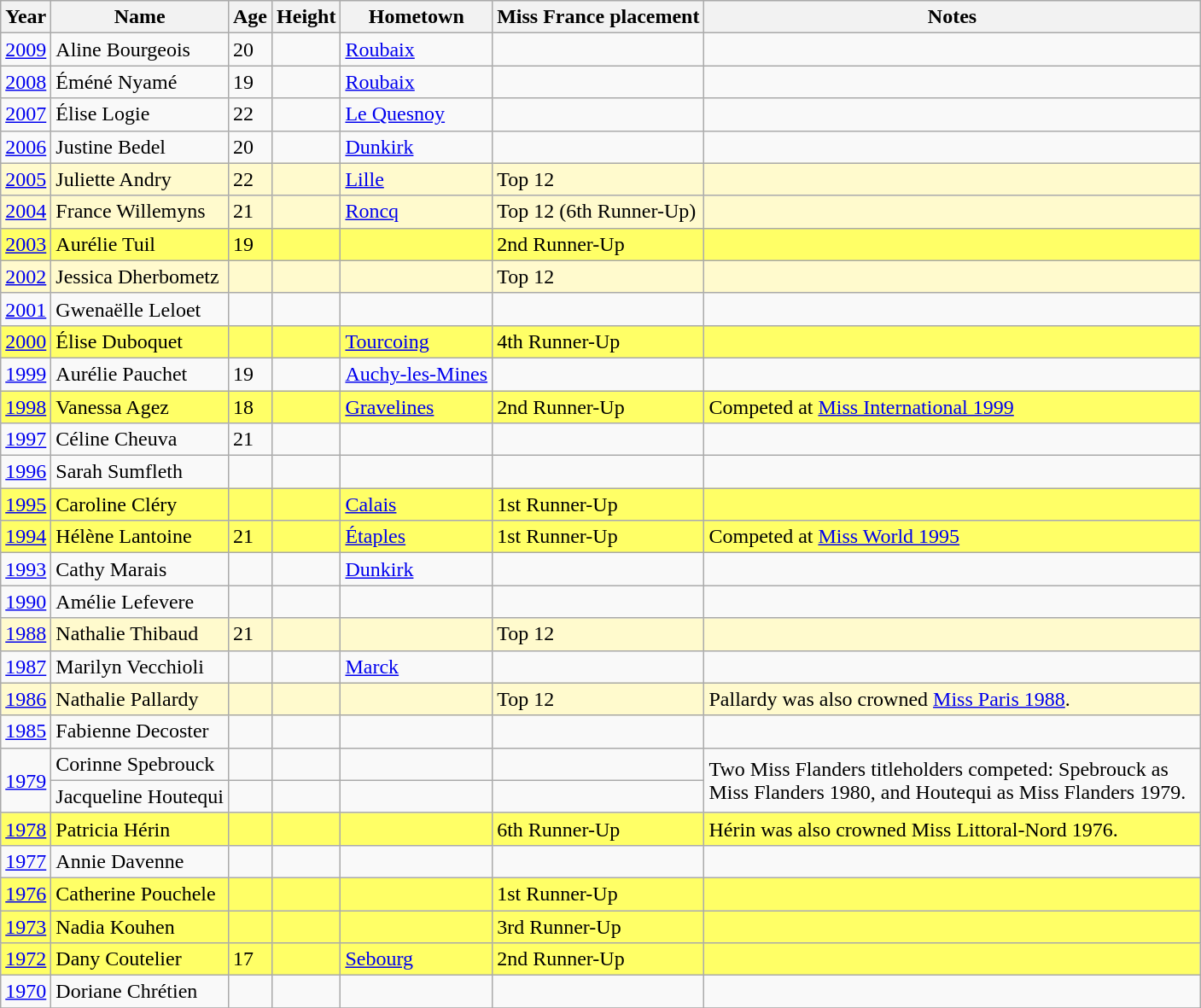<table class="wikitable sortable">
<tr>
<th>Year</th>
<th>Name</th>
<th>Age</th>
<th>Height</th>
<th>Hometown</th>
<th>Miss France placement</th>
<th width=380>Notes</th>
</tr>
<tr>
<td><a href='#'>2009</a></td>
<td>Aline Bourgeois</td>
<td>20</td>
<td></td>
<td><a href='#'>Roubaix</a></td>
<td></td>
<td></td>
</tr>
<tr>
<td><a href='#'>2008</a></td>
<td>Éméné Nyamé</td>
<td>19</td>
<td></td>
<td><a href='#'>Roubaix</a></td>
<td></td>
<td></td>
</tr>
<tr>
<td><a href='#'>2007</a></td>
<td>Élise Logie</td>
<td>22</td>
<td></td>
<td><a href='#'>Le Quesnoy</a></td>
<td></td>
<td></td>
</tr>
<tr>
<td><a href='#'>2006</a></td>
<td>Justine Bedel</td>
<td>20</td>
<td></td>
<td><a href='#'>Dunkirk</a></td>
<td></td>
<td></td>
</tr>
<tr bgcolor=#FFFACD>
<td><a href='#'>2005</a></td>
<td>Juliette Andry</td>
<td>22</td>
<td></td>
<td><a href='#'>Lille</a></td>
<td>Top 12</td>
<td></td>
</tr>
<tr bgcolor=#FFFACD>
<td><a href='#'>2004</a></td>
<td>France Willemyns</td>
<td>21</td>
<td></td>
<td><a href='#'>Roncq</a></td>
<td>Top 12 (6th Runner-Up)</td>
<td></td>
</tr>
<tr bgcolor=#FFFF66>
<td><a href='#'>2003</a></td>
<td>Aurélie Tuil</td>
<td>19</td>
<td></td>
<td></td>
<td>2nd Runner-Up</td>
<td></td>
</tr>
<tr bgcolor=#FFFACD>
<td><a href='#'>2002</a></td>
<td>Jessica Dherbometz</td>
<td></td>
<td></td>
<td></td>
<td>Top 12</td>
<td></td>
</tr>
<tr>
<td><a href='#'>2001</a></td>
<td>Gwenaëlle Leloet</td>
<td></td>
<td></td>
<td></td>
<td></td>
<td></td>
</tr>
<tr bgcolor=#FFFF66>
<td><a href='#'>2000</a></td>
<td>Élise Duboquet</td>
<td></td>
<td></td>
<td><a href='#'>Tourcoing</a></td>
<td>4th Runner-Up</td>
<td></td>
</tr>
<tr>
<td><a href='#'>1999</a></td>
<td>Aurélie Pauchet</td>
<td>19</td>
<td></td>
<td><a href='#'>Auchy-les-Mines</a></td>
<td></td>
<td></td>
</tr>
<tr bgcolor=#FFFF66>
<td><a href='#'>1998</a></td>
<td>Vanessa Agez</td>
<td>18</td>
<td></td>
<td><a href='#'>Gravelines</a></td>
<td>2nd Runner-Up</td>
<td>Competed at <a href='#'>Miss International 1999</a></td>
</tr>
<tr>
<td><a href='#'>1997</a></td>
<td>Céline Cheuva</td>
<td>21</td>
<td></td>
<td></td>
<td></td>
<td></td>
</tr>
<tr>
<td><a href='#'>1996</a></td>
<td>Sarah Sumfleth</td>
<td></td>
<td></td>
<td></td>
<td></td>
<td></td>
</tr>
<tr bgcolor=#FFFF66>
<td><a href='#'>1995</a></td>
<td>Caroline Cléry</td>
<td></td>
<td></td>
<td><a href='#'>Calais</a></td>
<td>1st Runner-Up</td>
<td></td>
</tr>
<tr bgcolor=#FFFF66>
<td><a href='#'>1994</a></td>
<td>Hélène Lantoine</td>
<td>21</td>
<td></td>
<td><a href='#'>Étaples</a></td>
<td>1st Runner-Up</td>
<td>Competed at <a href='#'>Miss World 1995</a></td>
</tr>
<tr>
<td><a href='#'>1993</a></td>
<td>Cathy Marais</td>
<td></td>
<td></td>
<td><a href='#'>Dunkirk</a></td>
<td></td>
<td></td>
</tr>
<tr>
<td><a href='#'>1990</a></td>
<td>Amélie Lefevere</td>
<td></td>
<td></td>
<td></td>
<td></td>
<td></td>
</tr>
<tr bgcolor=#FFFACD>
<td><a href='#'>1988</a></td>
<td>Nathalie Thibaud</td>
<td>21</td>
<td></td>
<td></td>
<td>Top 12</td>
<td></td>
</tr>
<tr>
<td><a href='#'>1987</a></td>
<td>Marilyn Vecchioli</td>
<td></td>
<td></td>
<td><a href='#'>Marck</a></td>
<td></td>
<td></td>
</tr>
<tr bgcolor=#FFFACD>
<td><a href='#'>1986</a></td>
<td>Nathalie Pallardy</td>
<td></td>
<td></td>
<td></td>
<td>Top 12</td>
<td>Pallardy was also crowned <a href='#'>Miss Paris 1988</a>.</td>
</tr>
<tr>
<td><a href='#'>1985</a></td>
<td>Fabienne Decoster</td>
<td></td>
<td></td>
<td></td>
<td></td>
<td></td>
</tr>
<tr>
<td rowspan=2><a href='#'>1979</a></td>
<td>Corinne Spebrouck</td>
<td></td>
<td></td>
<td></td>
<td></td>
<td rowspan=2>Two Miss Flanders titleholders competed: Spebrouck as Miss Flanders 1980, and Houtequi as Miss Flanders 1979.</td>
</tr>
<tr>
<td>Jacqueline Houtequi</td>
<td></td>
<td></td>
<td></td>
<td></td>
</tr>
<tr bgcolor=#FFFF66>
<td><a href='#'>1978</a></td>
<td>Patricia Hérin</td>
<td></td>
<td></td>
<td></td>
<td>6th Runner-Up</td>
<td>Hérin was also crowned Miss Littoral-Nord 1976.</td>
</tr>
<tr>
<td><a href='#'>1977</a></td>
<td>Annie Davenne</td>
<td></td>
<td></td>
<td></td>
<td></td>
<td></td>
</tr>
<tr bgcolor=#FFFF66>
<td><a href='#'>1976</a></td>
<td>Catherine Pouchele</td>
<td></td>
<td></td>
<td></td>
<td>1st Runner-Up</td>
<td></td>
</tr>
<tr bgcolor=#FFFF66>
<td><a href='#'>1973</a></td>
<td>Nadia Kouhen</td>
<td></td>
<td></td>
<td></td>
<td>3rd Runner-Up</td>
<td></td>
</tr>
<tr bgcolor=#FFFF66>
<td><a href='#'>1972</a></td>
<td>Dany Coutelier</td>
<td>17</td>
<td></td>
<td><a href='#'>Sebourg</a></td>
<td>2nd Runner-Up</td>
<td></td>
</tr>
<tr>
<td><a href='#'>1970</a></td>
<td>Doriane Chrétien</td>
<td></td>
<td></td>
<td></td>
<td></td>
<td></td>
</tr>
<tr>
</tr>
</table>
